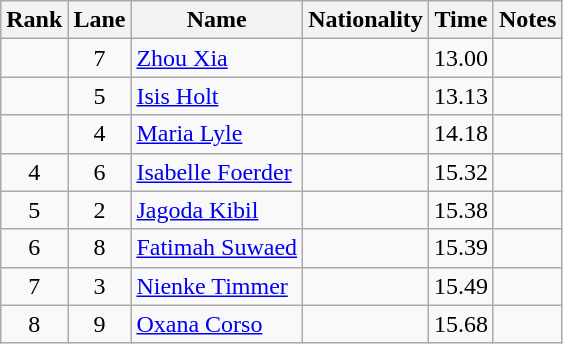<table class="wikitable sortable" style="text-align:center">
<tr>
<th>Rank</th>
<th>Lane</th>
<th>Name</th>
<th>Nationality</th>
<th>Time</th>
<th>Notes</th>
</tr>
<tr>
<td></td>
<td>7</td>
<td align=left><a href='#'>Zhou Xia</a></td>
<td align=left></td>
<td>13.00</td>
<td></td>
</tr>
<tr>
<td></td>
<td>5</td>
<td align=left><a href='#'>Isis Holt</a></td>
<td align=left></td>
<td>13.13</td>
<td></td>
</tr>
<tr>
<td></td>
<td>4</td>
<td align=left><a href='#'>Maria Lyle</a></td>
<td align=left></td>
<td>14.18</td>
<td></td>
</tr>
<tr>
<td>4</td>
<td>6</td>
<td align=left><a href='#'>Isabelle Foerder</a></td>
<td align=left></td>
<td>15.32</td>
<td></td>
</tr>
<tr>
<td>5</td>
<td>2</td>
<td align=left><a href='#'>Jagoda Kibil</a></td>
<td align=left></td>
<td>15.38</td>
<td></td>
</tr>
<tr>
<td>6</td>
<td>8</td>
<td align=left><a href='#'>Fatimah Suwaed</a></td>
<td align=left></td>
<td>15.39</td>
<td></td>
</tr>
<tr>
<td>7</td>
<td>3</td>
<td align=left><a href='#'>Nienke Timmer</a></td>
<td align=left></td>
<td>15.49</td>
<td></td>
</tr>
<tr>
<td>8</td>
<td>9</td>
<td align=left><a href='#'>Oxana Corso</a></td>
<td align=left></td>
<td>15.68</td>
<td></td>
</tr>
</table>
